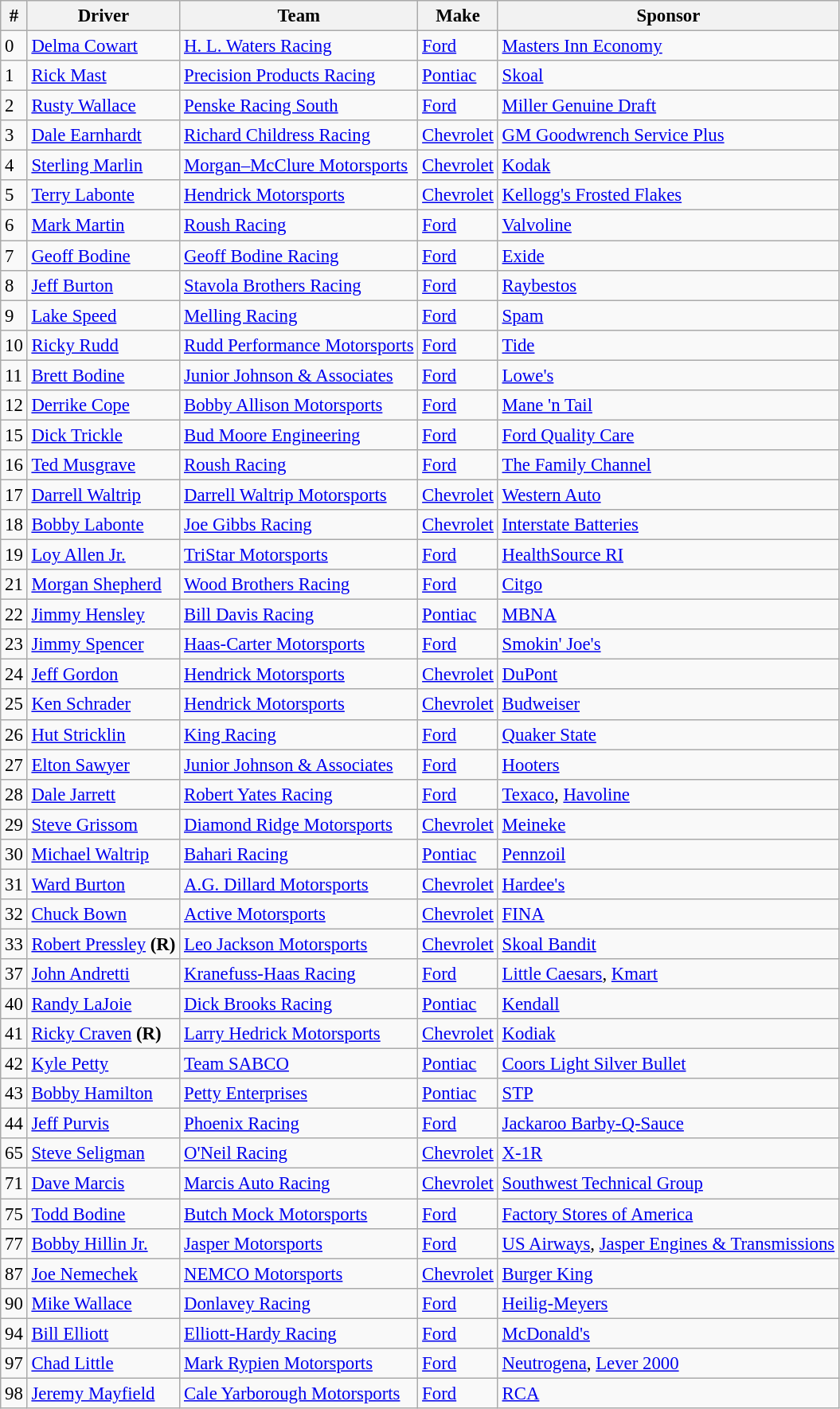<table class="wikitable" style="font-size:95%">
<tr>
<th>#</th>
<th>Driver</th>
<th>Team</th>
<th>Make</th>
<th>Sponsor</th>
</tr>
<tr>
<td>0</td>
<td><a href='#'>Delma Cowart</a></td>
<td><a href='#'>H. L. Waters Racing</a></td>
<td><a href='#'>Ford</a></td>
<td><a href='#'>Masters Inn Economy</a></td>
</tr>
<tr>
<td>1</td>
<td><a href='#'>Rick Mast</a></td>
<td><a href='#'>Precision Products Racing</a></td>
<td><a href='#'>Pontiac</a></td>
<td><a href='#'>Skoal</a></td>
</tr>
<tr>
<td>2</td>
<td><a href='#'>Rusty Wallace</a></td>
<td><a href='#'>Penske Racing South</a></td>
<td><a href='#'>Ford</a></td>
<td><a href='#'>Miller Genuine Draft</a></td>
</tr>
<tr>
<td>3</td>
<td><a href='#'>Dale Earnhardt</a></td>
<td><a href='#'>Richard Childress Racing</a></td>
<td><a href='#'>Chevrolet</a></td>
<td><a href='#'>GM Goodwrench Service Plus</a></td>
</tr>
<tr>
<td>4</td>
<td><a href='#'>Sterling Marlin</a></td>
<td><a href='#'>Morgan–McClure Motorsports</a></td>
<td><a href='#'>Chevrolet</a></td>
<td><a href='#'>Kodak</a></td>
</tr>
<tr>
<td>5</td>
<td><a href='#'>Terry Labonte</a></td>
<td><a href='#'>Hendrick Motorsports</a></td>
<td><a href='#'>Chevrolet</a></td>
<td><a href='#'>Kellogg's Frosted Flakes</a></td>
</tr>
<tr>
<td>6</td>
<td><a href='#'>Mark Martin</a></td>
<td><a href='#'>Roush Racing</a></td>
<td><a href='#'>Ford</a></td>
<td><a href='#'>Valvoline</a></td>
</tr>
<tr>
<td>7</td>
<td><a href='#'>Geoff Bodine</a></td>
<td><a href='#'>Geoff Bodine Racing</a></td>
<td><a href='#'>Ford</a></td>
<td><a href='#'>Exide</a></td>
</tr>
<tr>
<td>8</td>
<td><a href='#'>Jeff Burton</a></td>
<td><a href='#'>Stavola Brothers Racing</a></td>
<td><a href='#'>Ford</a></td>
<td><a href='#'>Raybestos</a></td>
</tr>
<tr>
<td>9</td>
<td><a href='#'>Lake Speed</a></td>
<td><a href='#'>Melling Racing</a></td>
<td><a href='#'>Ford</a></td>
<td><a href='#'>Spam</a></td>
</tr>
<tr>
<td>10</td>
<td><a href='#'>Ricky Rudd</a></td>
<td><a href='#'>Rudd Performance Motorsports</a></td>
<td><a href='#'>Ford</a></td>
<td><a href='#'>Tide</a></td>
</tr>
<tr>
<td>11</td>
<td><a href='#'>Brett Bodine</a></td>
<td><a href='#'>Junior Johnson & Associates</a></td>
<td><a href='#'>Ford</a></td>
<td><a href='#'>Lowe's</a></td>
</tr>
<tr>
<td>12</td>
<td><a href='#'>Derrike Cope</a></td>
<td><a href='#'>Bobby Allison Motorsports</a></td>
<td><a href='#'>Ford</a></td>
<td><a href='#'>Mane 'n Tail</a></td>
</tr>
<tr>
<td>15</td>
<td><a href='#'>Dick Trickle</a></td>
<td><a href='#'>Bud Moore Engineering</a></td>
<td><a href='#'>Ford</a></td>
<td><a href='#'>Ford Quality Care</a></td>
</tr>
<tr>
<td>16</td>
<td><a href='#'>Ted Musgrave</a></td>
<td><a href='#'>Roush Racing</a></td>
<td><a href='#'>Ford</a></td>
<td><a href='#'>The Family Channel</a></td>
</tr>
<tr>
<td>17</td>
<td><a href='#'>Darrell Waltrip</a></td>
<td><a href='#'>Darrell Waltrip Motorsports</a></td>
<td><a href='#'>Chevrolet</a></td>
<td><a href='#'>Western Auto</a></td>
</tr>
<tr>
<td>18</td>
<td><a href='#'>Bobby Labonte</a></td>
<td><a href='#'>Joe Gibbs Racing</a></td>
<td><a href='#'>Chevrolet</a></td>
<td><a href='#'>Interstate Batteries</a></td>
</tr>
<tr>
<td>19</td>
<td><a href='#'>Loy Allen Jr.</a></td>
<td><a href='#'>TriStar Motorsports</a></td>
<td><a href='#'>Ford</a></td>
<td><a href='#'>HealthSource RI</a></td>
</tr>
<tr>
<td>21</td>
<td><a href='#'>Morgan Shepherd</a></td>
<td><a href='#'>Wood Brothers Racing</a></td>
<td><a href='#'>Ford</a></td>
<td><a href='#'>Citgo</a></td>
</tr>
<tr>
<td>22</td>
<td><a href='#'>Jimmy Hensley</a></td>
<td><a href='#'>Bill Davis Racing</a></td>
<td><a href='#'>Pontiac</a></td>
<td><a href='#'>MBNA</a></td>
</tr>
<tr>
<td>23</td>
<td><a href='#'>Jimmy Spencer</a></td>
<td><a href='#'>Haas-Carter Motorsports</a></td>
<td><a href='#'>Ford</a></td>
<td><a href='#'>Smokin' Joe's</a></td>
</tr>
<tr>
<td>24</td>
<td><a href='#'>Jeff Gordon</a></td>
<td><a href='#'>Hendrick Motorsports</a></td>
<td><a href='#'>Chevrolet</a></td>
<td><a href='#'>DuPont</a></td>
</tr>
<tr>
<td>25</td>
<td><a href='#'>Ken Schrader</a></td>
<td><a href='#'>Hendrick Motorsports</a></td>
<td><a href='#'>Chevrolet</a></td>
<td><a href='#'>Budweiser</a></td>
</tr>
<tr>
<td>26</td>
<td><a href='#'>Hut Stricklin</a></td>
<td><a href='#'>King Racing</a></td>
<td><a href='#'>Ford</a></td>
<td><a href='#'>Quaker State</a></td>
</tr>
<tr>
<td>27</td>
<td><a href='#'>Elton Sawyer</a></td>
<td><a href='#'>Junior Johnson & Associates</a></td>
<td><a href='#'>Ford</a></td>
<td><a href='#'>Hooters</a></td>
</tr>
<tr>
<td>28</td>
<td><a href='#'>Dale Jarrett</a></td>
<td><a href='#'>Robert Yates Racing</a></td>
<td><a href='#'>Ford</a></td>
<td><a href='#'>Texaco</a>, <a href='#'>Havoline</a></td>
</tr>
<tr>
<td>29</td>
<td><a href='#'>Steve Grissom</a></td>
<td><a href='#'>Diamond Ridge Motorsports</a></td>
<td><a href='#'>Chevrolet</a></td>
<td><a href='#'>Meineke</a></td>
</tr>
<tr>
<td>30</td>
<td><a href='#'>Michael Waltrip</a></td>
<td><a href='#'>Bahari Racing</a></td>
<td><a href='#'>Pontiac</a></td>
<td><a href='#'>Pennzoil</a></td>
</tr>
<tr>
<td>31</td>
<td><a href='#'>Ward Burton</a></td>
<td><a href='#'>A.G. Dillard Motorsports</a></td>
<td><a href='#'>Chevrolet</a></td>
<td><a href='#'>Hardee's</a></td>
</tr>
<tr>
<td>32</td>
<td><a href='#'>Chuck Bown</a></td>
<td><a href='#'>Active Motorsports</a></td>
<td><a href='#'>Chevrolet</a></td>
<td><a href='#'>FINA</a></td>
</tr>
<tr>
<td>33</td>
<td><a href='#'>Robert Pressley</a> <strong>(R)</strong></td>
<td><a href='#'>Leo Jackson Motorsports</a></td>
<td><a href='#'>Chevrolet</a></td>
<td><a href='#'>Skoal Bandit</a></td>
</tr>
<tr>
<td>37</td>
<td><a href='#'>John Andretti</a></td>
<td><a href='#'>Kranefuss-Haas Racing</a></td>
<td><a href='#'>Ford</a></td>
<td><a href='#'>Little Caesars</a>, <a href='#'>Kmart</a></td>
</tr>
<tr>
<td>40</td>
<td><a href='#'>Randy LaJoie</a></td>
<td><a href='#'>Dick Brooks Racing</a></td>
<td><a href='#'>Pontiac</a></td>
<td><a href='#'>Kendall</a></td>
</tr>
<tr>
<td>41</td>
<td><a href='#'>Ricky Craven</a> <strong>(R)</strong></td>
<td><a href='#'>Larry Hedrick Motorsports</a></td>
<td><a href='#'>Chevrolet</a></td>
<td><a href='#'>Kodiak</a></td>
</tr>
<tr>
<td>42</td>
<td><a href='#'>Kyle Petty</a></td>
<td><a href='#'>Team SABCO</a></td>
<td><a href='#'>Pontiac</a></td>
<td><a href='#'>Coors Light Silver Bullet</a></td>
</tr>
<tr>
<td>43</td>
<td><a href='#'>Bobby Hamilton</a></td>
<td><a href='#'>Petty Enterprises</a></td>
<td><a href='#'>Pontiac</a></td>
<td><a href='#'>STP</a></td>
</tr>
<tr>
<td>44</td>
<td><a href='#'>Jeff Purvis</a></td>
<td><a href='#'>Phoenix Racing</a></td>
<td><a href='#'>Ford</a></td>
<td><a href='#'>Jackaroo Barby-Q-Sauce</a></td>
</tr>
<tr>
<td>65</td>
<td><a href='#'>Steve Seligman</a></td>
<td><a href='#'>O'Neil Racing</a></td>
<td><a href='#'>Chevrolet</a></td>
<td><a href='#'>X-1R</a></td>
</tr>
<tr>
<td>71</td>
<td><a href='#'>Dave Marcis</a></td>
<td><a href='#'>Marcis Auto Racing</a></td>
<td><a href='#'>Chevrolet</a></td>
<td><a href='#'>Southwest Technical Group</a></td>
</tr>
<tr>
<td>75</td>
<td><a href='#'>Todd Bodine</a></td>
<td><a href='#'>Butch Mock Motorsports</a></td>
<td><a href='#'>Ford</a></td>
<td><a href='#'>Factory Stores of America</a></td>
</tr>
<tr>
<td>77</td>
<td><a href='#'>Bobby Hillin Jr.</a></td>
<td><a href='#'>Jasper Motorsports</a></td>
<td><a href='#'>Ford</a></td>
<td><a href='#'>US Airways</a>, <a href='#'>Jasper Engines & Transmissions</a></td>
</tr>
<tr>
<td>87</td>
<td><a href='#'>Joe Nemechek</a></td>
<td><a href='#'>NEMCO Motorsports</a></td>
<td><a href='#'>Chevrolet</a></td>
<td><a href='#'>Burger King</a></td>
</tr>
<tr>
<td>90</td>
<td><a href='#'>Mike Wallace</a></td>
<td><a href='#'>Donlavey Racing</a></td>
<td><a href='#'>Ford</a></td>
<td><a href='#'>Heilig-Meyers</a></td>
</tr>
<tr>
<td>94</td>
<td><a href='#'>Bill Elliott</a></td>
<td><a href='#'>Elliott-Hardy Racing</a></td>
<td><a href='#'>Ford</a></td>
<td><a href='#'>McDonald's</a></td>
</tr>
<tr>
<td>97</td>
<td><a href='#'>Chad Little</a></td>
<td><a href='#'>Mark Rypien Motorsports</a></td>
<td><a href='#'>Ford</a></td>
<td><a href='#'>Neutrogena</a>, <a href='#'>Lever 2000</a></td>
</tr>
<tr>
<td>98</td>
<td><a href='#'>Jeremy Mayfield</a></td>
<td><a href='#'>Cale Yarborough Motorsports</a></td>
<td><a href='#'>Ford</a></td>
<td><a href='#'>RCA</a></td>
</tr>
</table>
